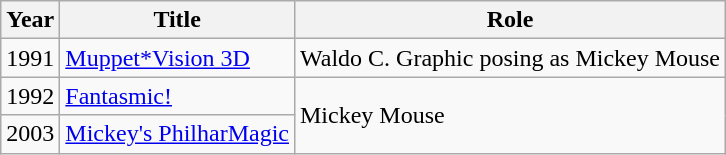<table class = "wikitable sortable">
<tr>
<th>Year</th>
<th>Title</th>
<th>Role</th>
</tr>
<tr>
<td>1991</td>
<td><a href='#'>Muppet*Vision 3D</a></td>
<td>Waldo C. Graphic posing as Mickey Mouse</td>
</tr>
<tr>
<td>1992</td>
<td><a href='#'>Fantasmic!</a></td>
<td rowspan="2">Mickey Mouse</td>
</tr>
<tr>
<td>2003</td>
<td><a href='#'>Mickey's PhilharMagic</a></td>
</tr>
</table>
